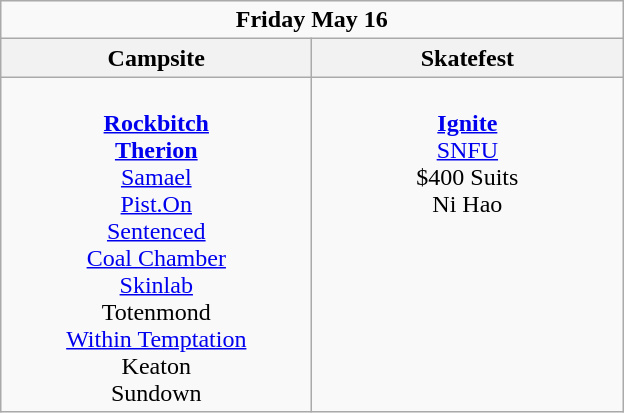<table class="wikitable">
<tr>
<td colspan="3" align="center"><strong>Friday May 16</strong></td>
</tr>
<tr>
<th>Campsite</th>
<th>Skatefest</th>
</tr>
<tr>
<td valign="top" align="center" width=200><br><strong><a href='#'>Rockbitch</a></strong>
<br><strong><a href='#'>Therion</a></strong>
<br><a href='#'>Samael</a>
<br><a href='#'>Pist.On</a>
<br><a href='#'>Sentenced</a>
<br><a href='#'>Coal Chamber</a>
<br><a href='#'>Skinlab</a>
<br>Totenmond
<br><a href='#'>Within Temptation</a>
<br>Keaton
<br>Sundown</td>
<td valign="top" align="center" width=200><br><strong><a href='#'>Ignite</a></strong>
<br><a href='#'>SNFU</a>
<br>$400 Suits
<br>Ni Hao</td>
</tr>
</table>
